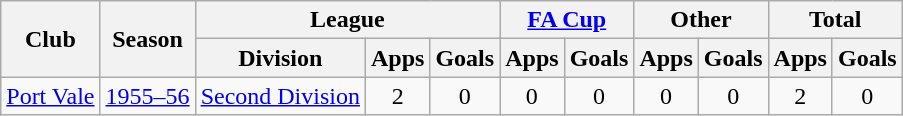<table class="wikitable" style="text-align:center">
<tr>
<th rowspan="2">Club</th>
<th rowspan="2">Season</th>
<th colspan="3">League</th>
<th colspan="2"><a href='#'>FA Cup</a></th>
<th colspan="2">Other</th>
<th colspan="2">Total</th>
</tr>
<tr>
<th>Division</th>
<th>Apps</th>
<th>Goals</th>
<th>Apps</th>
<th>Goals</th>
<th>Apps</th>
<th>Goals</th>
<th>Apps</th>
<th>Goals</th>
</tr>
<tr>
<td><a href='#'>Port Vale</a></td>
<td><a href='#'>1955–56</a></td>
<td><a href='#'>Second Division</a></td>
<td>2</td>
<td>0</td>
<td>0</td>
<td>0</td>
<td>0</td>
<td>0</td>
<td>2</td>
<td>0</td>
</tr>
</table>
